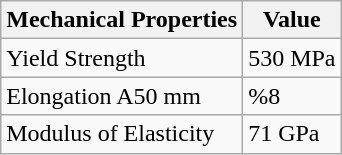<table class="wikitable">
<tr>
<th>Mechanical Properties</th>
<th>Value</th>
</tr>
<tr>
<td>Yield Strength</td>
<td>530 MPa</td>
</tr>
<tr>
<td>Elongation A50 mm</td>
<td>%8</td>
</tr>
<tr>
<td>Modulus of Elasticity</td>
<td>71 GPa</td>
</tr>
</table>
